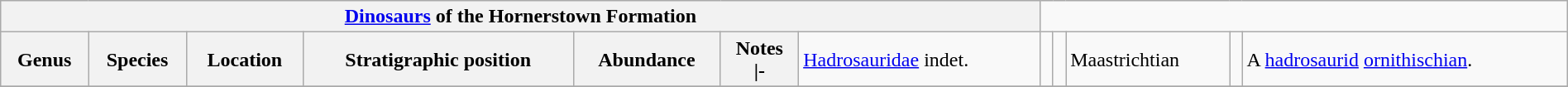<table class="wikitable" align="center" width="100%">
<tr>
<th colspan="7" align="center"><strong><a href='#'>Dinosaurs</a> of the Hornerstown Formation</strong></th>
</tr>
<tr>
<th>Genus</th>
<th>Species</th>
<th>Location</th>
<th>Stratigraphic position</th>
<th>Abundance</th>
<th>Notes<br>|-</th>
<td><a href='#'>Hadrosauridae</a> indet.</td>
<td></td>
<td></td>
<td>Maastrichtian</td>
<td></td>
<td>A <a href='#'>hadrosaurid</a> <a href='#'>ornithischian</a>.</td>
</tr>
<tr>
</tr>
</table>
